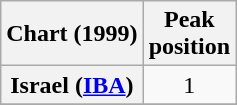<table class="wikitable sortable">
<tr>
<th scope="col">Chart (1999)</th>
<th scope="col">Peak<br>position</th>
</tr>
<tr>
<th scope="row">Israel (<a href='#'>IBA</a>)</th>
<td style="text-align:center">1</td>
</tr>
<tr>
</tr>
</table>
